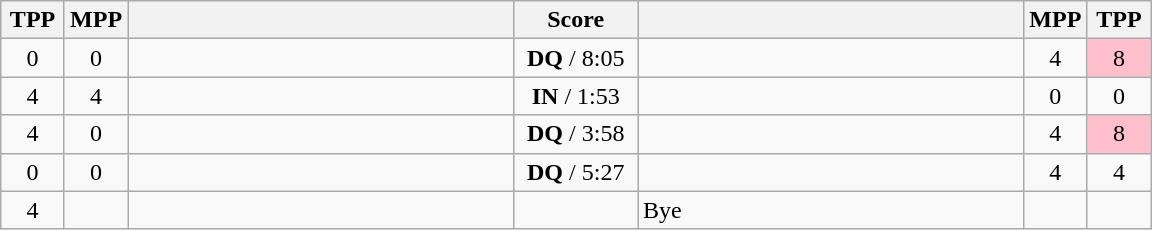<table class="wikitable" style="text-align: center;" |>
<tr>
<th width="35">TPP</th>
<th width="35">MPP</th>
<th width="250"></th>
<th width="75">Score</th>
<th width="250"></th>
<th width="35">MPP</th>
<th width="35">TPP</th>
</tr>
<tr>
<td>0</td>
<td>0</td>
<td style="text-align:left;"><strong></strong></td>
<td><strong>DQ</strong> / 8:05</td>
<td style="text-align:left;"></td>
<td>4</td>
<td bgcolor=pink>8</td>
</tr>
<tr>
<td>4</td>
<td>4</td>
<td style="text-align:left;"></td>
<td><strong>IN</strong> / 1:53</td>
<td style="text-align:left;"><strong></strong></td>
<td>0</td>
<td>0</td>
</tr>
<tr>
<td>4</td>
<td>0</td>
<td style="text-align:left;"><strong></strong></td>
<td><strong>DQ</strong> / 3:58</td>
<td style="text-align:left;"></td>
<td>4</td>
<td bgcolor=pink>8</td>
</tr>
<tr>
<td>0</td>
<td>0</td>
<td style="text-align:left;"><strong></strong></td>
<td><strong>DQ</strong> / 5:27</td>
<td style="text-align:left;"></td>
<td>4</td>
<td>4</td>
</tr>
<tr>
<td>4</td>
<td></td>
<td style="text-align:left;"><strong></strong></td>
<td></td>
<td style="text-align:left;">Bye</td>
<td></td>
<td></td>
</tr>
</table>
